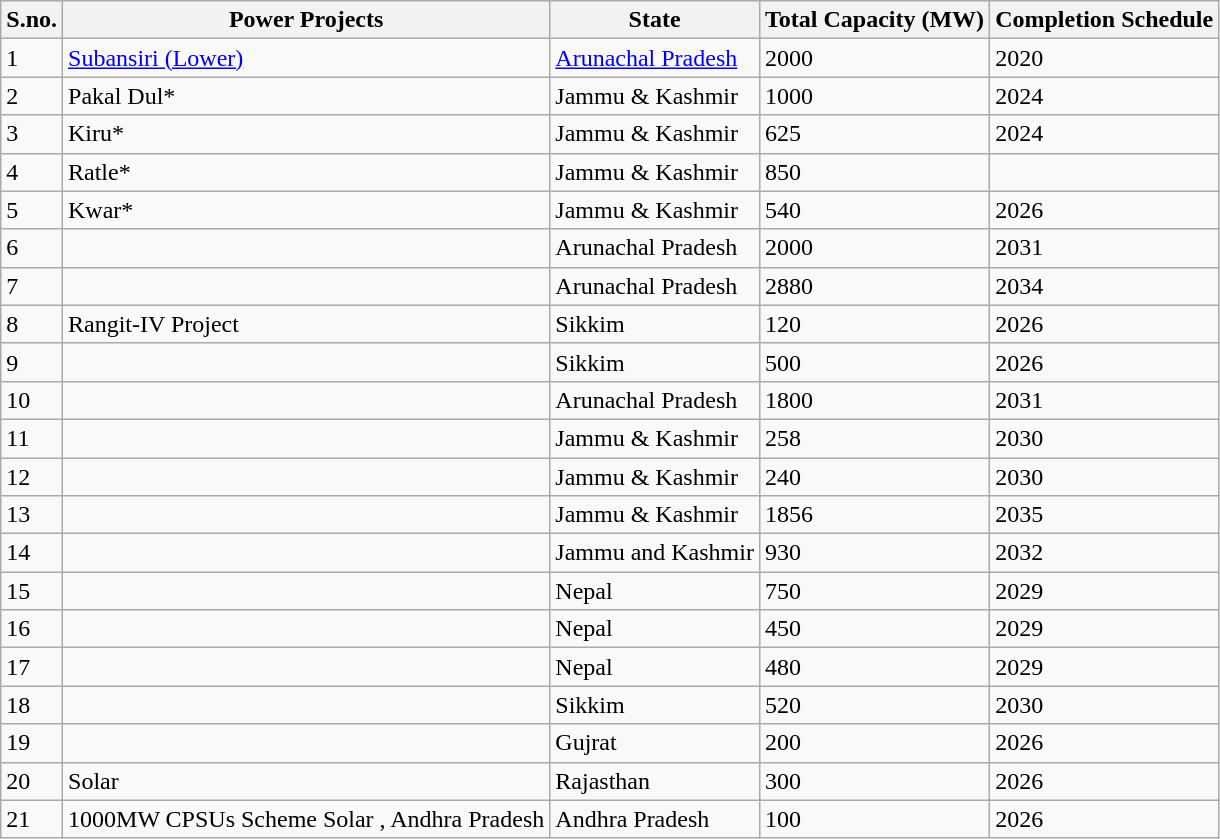<table class="wikitable sortable">
<tr>
<th>S.no.</th>
<th>Power Projects</th>
<th>State</th>
<th>Total Capacity (MW)</th>
<th>Completion Schedule</th>
</tr>
<tr>
<td>1</td>
<td><a href='#'>Subansiri (Lower)</a></td>
<td><a href='#'>Arunachal Pradesh</a></td>
<td>2000</td>
<td>2020</td>
</tr>
<tr>
<td>2</td>
<td>Pakal Dul*</td>
<td>Jammu & Kashmir</td>
<td>1000</td>
<td>2024</td>
</tr>
<tr>
<td>3</td>
<td>Kiru*</td>
<td>Jammu & Kashmir</td>
<td>625</td>
<td>2024</td>
</tr>
<tr>
<td>4</td>
<td>Ratle*</td>
<td>Jammu & Kashmir</td>
<td>850</td>
<td></td>
</tr>
<tr>
<td>5</td>
<td>Kwar*</td>
<td>Jammu & Kashmir</td>
<td>540</td>
<td>2026</td>
</tr>
<tr>
<td>6</td>
<td> </td>
<td>Arunachal Pradesh</td>
<td>2000</td>
<td>2031</td>
</tr>
<tr>
<td>7</td>
<td> </td>
<td>Arunachal Pradesh</td>
<td>2880</td>
<td>2034</td>
</tr>
<tr>
<td>8</td>
<td>Rangit-IV Project</td>
<td>Sikkim</td>
<td>120</td>
<td>2026</td>
</tr>
<tr>
<td>9</td>
<td></td>
<td>Sikkim</td>
<td>500</td>
<td>2026</td>
</tr>
<tr>
<td>10</td>
<td></td>
<td>Arunachal Pradesh</td>
<td>1800</td>
<td>2031</td>
</tr>
<tr>
<td>11</td>
<td></td>
<td>Jammu & Kashmir</td>
<td>258</td>
<td>2030</td>
</tr>
<tr>
<td>12</td>
<td></td>
<td>Jammu & Kashmir</td>
<td>240</td>
<td>2030</td>
</tr>
<tr>
<td>13</td>
<td></td>
<td>Jammu & Kashmir</td>
<td>1856</td>
<td>2035</td>
</tr>
<tr>
<td>14</td>
<td></td>
<td>Jammu and Kashmir</td>
<td>930</td>
<td>2032</td>
</tr>
<tr>
<td>15</td>
<td></td>
<td>Nepal</td>
<td>750</td>
<td>2029</td>
</tr>
<tr>
<td>16</td>
<td></td>
<td>Nepal</td>
<td>450</td>
<td>2029</td>
</tr>
<tr>
<td>17</td>
<td></td>
<td>Nepal</td>
<td>480</td>
<td>2029</td>
</tr>
<tr>
<td>18</td>
<td></td>
<td>Sikkim</td>
<td>520</td>
<td>2030</td>
</tr>
<tr>
<td>19</td>
<td> </td>
<td>Gujrat</td>
<td>200</td>
<td>2026</td>
</tr>
<tr>
<td>20</td>
<td> Solar </td>
<td>Rajasthan</td>
<td>300</td>
<td>2026</td>
</tr>
<tr>
<td>21</td>
<td>1000MW CPSUs Scheme Solar , Andhra Pradesh</td>
<td>Andhra Pradesh</td>
<td>100</td>
<td>2026</td>
</tr>
</table>
